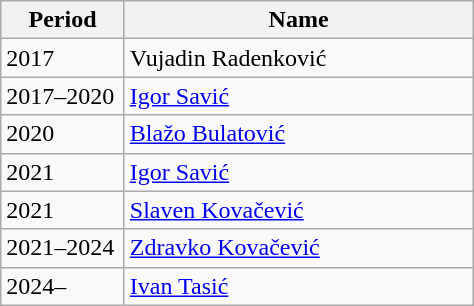<table class="wikitable">
<tr>
<th width="75">Period</th>
<th width="225">Name</th>
</tr>
<tr>
<td>2017</td>
<td> Vujadin Radenković</td>
</tr>
<tr>
<td>2017–2020</td>
<td> <a href='#'>Igor Savić</a></td>
</tr>
<tr>
<td>2020</td>
<td> <a href='#'>Blažo Bulatović</a></td>
</tr>
<tr>
<td>2021</td>
<td> <a href='#'>Igor Savić</a></td>
</tr>
<tr>
<td>2021</td>
<td> <a href='#'>Slaven Kovačević</a></td>
</tr>
<tr>
<td>2021–2024</td>
<td> <a href='#'>Zdravko Kovačević</a></td>
</tr>
<tr>
<td>2024–</td>
<td> <a href='#'>Ivan Tasić</a></td>
</tr>
</table>
